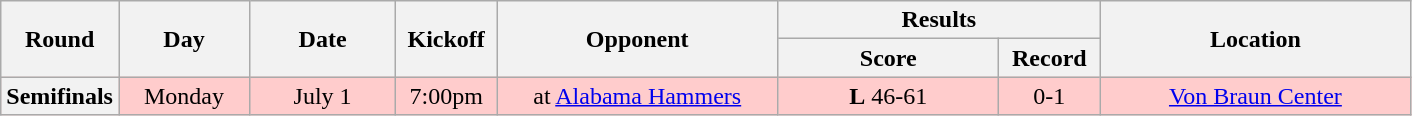<table class="wikitable">
<tr>
<th rowspan="2" width="40">Round</th>
<th rowspan="2" width="80">Day</th>
<th rowspan="2" width="90">Date</th>
<th rowspan="2" width="60">Kickoff</th>
<th rowspan="2" width="180">Opponent</th>
<th colspan="2" width="200">Results</th>
<th rowspan="2" width="200">Location</th>
</tr>
<tr>
<th width="140">Score</th>
<th width="60">Record</th>
</tr>
<tr align="center" bgcolor="#FFCCCC">
<th>Semifinals</th>
<td>Monday</td>
<td>July 1</td>
<td>7:00pm</td>
<td>at <a href='#'>Alabama Hammers</a></td>
<td><strong>L</strong> 46-61</td>
<td>0-1</td>
<td><a href='#'>Von Braun Center</a></td>
</tr>
</table>
